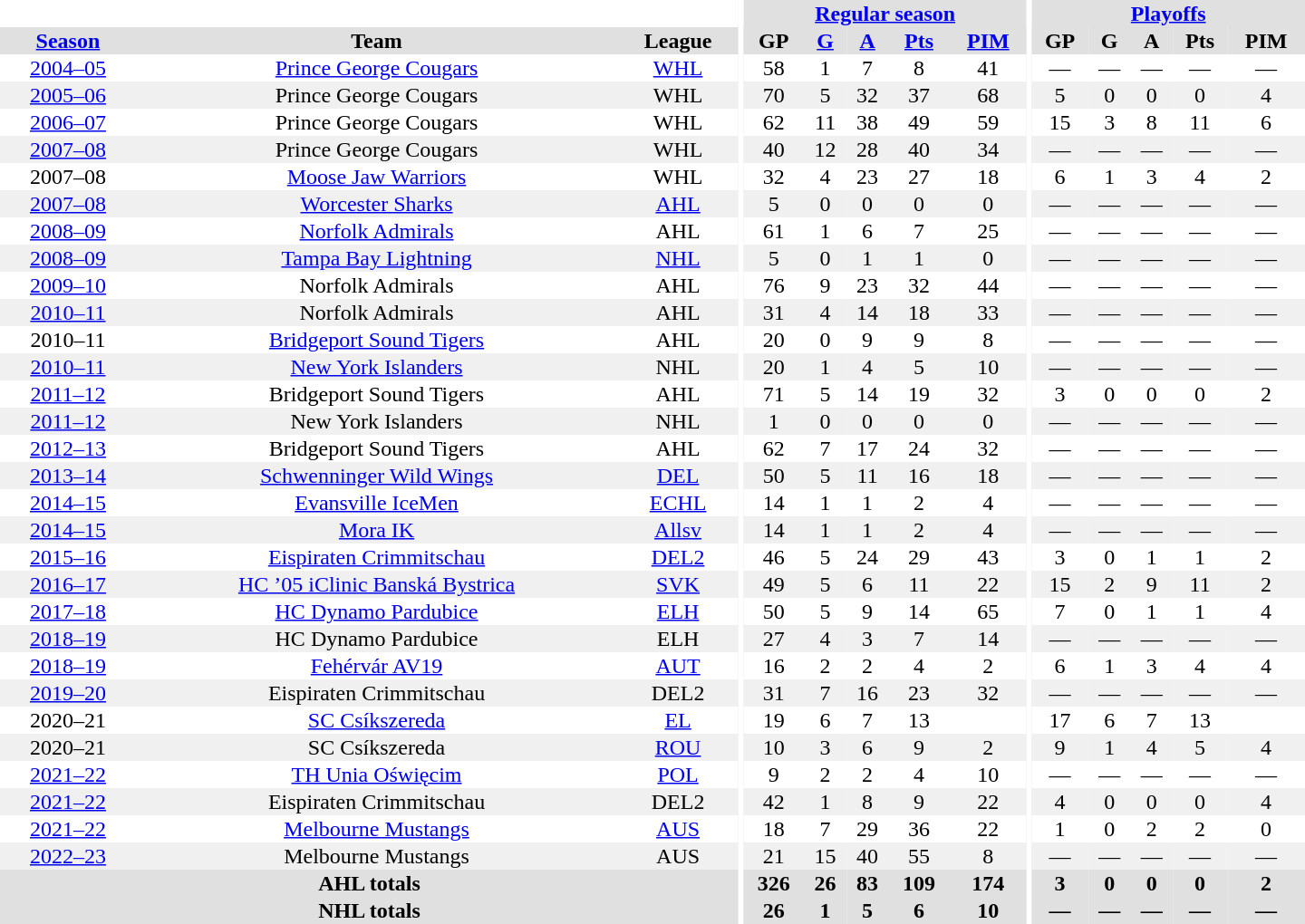<table border="0" cellpadding="1" cellspacing="0" style="text-align:center; width:60em">
<tr bgcolor="#e0e0e0">
<th colspan="3" bgcolor="#ffffff"></th>
<th rowspan="99" bgcolor="#ffffff"></th>
<th colspan="5"><a href='#'>Regular season</a></th>
<th rowspan="99" bgcolor="#ffffff"></th>
<th colspan="5"><a href='#'>Playoffs</a></th>
</tr>
<tr bgcolor="#e0e0e0">
<th><a href='#'>Season</a></th>
<th>Team</th>
<th>League</th>
<th>GP</th>
<th><a href='#'>G</a></th>
<th><a href='#'>A</a></th>
<th><a href='#'>Pts</a></th>
<th><a href='#'>PIM</a></th>
<th>GP</th>
<th>G</th>
<th>A</th>
<th>Pts</th>
<th>PIM</th>
</tr>
<tr>
<td><a href='#'>2004–05</a></td>
<td><a href='#'>Prince George Cougars</a></td>
<td><a href='#'>WHL</a></td>
<td>58</td>
<td>1</td>
<td>7</td>
<td>8</td>
<td>41</td>
<td>—</td>
<td>—</td>
<td>—</td>
<td>—</td>
<td>—</td>
</tr>
<tr bgcolor="#f0f0f0">
<td><a href='#'>2005–06</a></td>
<td>Prince George Cougars</td>
<td>WHL</td>
<td>70</td>
<td>5</td>
<td>32</td>
<td>37</td>
<td>68</td>
<td>5</td>
<td>0</td>
<td>0</td>
<td>0</td>
<td>4</td>
</tr>
<tr>
<td><a href='#'>2006–07</a></td>
<td>Prince George Cougars</td>
<td>WHL</td>
<td>62</td>
<td>11</td>
<td>38</td>
<td>49</td>
<td>59</td>
<td>15</td>
<td>3</td>
<td>8</td>
<td>11</td>
<td>6</td>
</tr>
<tr bgcolor="#f0f0f0">
<td><a href='#'>2007–08</a></td>
<td>Prince George Cougars</td>
<td>WHL</td>
<td>40</td>
<td>12</td>
<td>28</td>
<td>40</td>
<td>34</td>
<td>—</td>
<td>—</td>
<td>—</td>
<td>—</td>
<td>—</td>
</tr>
<tr>
<td>2007–08</td>
<td><a href='#'>Moose Jaw Warriors</a></td>
<td>WHL</td>
<td>32</td>
<td>4</td>
<td>23</td>
<td>27</td>
<td>18</td>
<td>6</td>
<td>1</td>
<td>3</td>
<td>4</td>
<td>2</td>
</tr>
<tr bgcolor="#f0f0f0">
<td><a href='#'>2007–08</a></td>
<td><a href='#'>Worcester Sharks</a></td>
<td><a href='#'>AHL</a></td>
<td>5</td>
<td>0</td>
<td>0</td>
<td>0</td>
<td>0</td>
<td>—</td>
<td>—</td>
<td>—</td>
<td>—</td>
<td>—</td>
</tr>
<tr>
<td><a href='#'>2008–09</a></td>
<td><a href='#'>Norfolk Admirals</a></td>
<td>AHL</td>
<td>61</td>
<td>1</td>
<td>6</td>
<td>7</td>
<td>25</td>
<td>—</td>
<td>—</td>
<td>—</td>
<td>—</td>
<td>—</td>
</tr>
<tr bgcolor="#f0f0f0">
<td><a href='#'>2008–09</a></td>
<td><a href='#'>Tampa Bay Lightning</a></td>
<td><a href='#'>NHL</a></td>
<td>5</td>
<td>0</td>
<td>1</td>
<td>1</td>
<td>0</td>
<td>—</td>
<td>—</td>
<td>—</td>
<td>—</td>
<td>—</td>
</tr>
<tr>
<td><a href='#'>2009–10</a></td>
<td>Norfolk Admirals</td>
<td>AHL</td>
<td>76</td>
<td>9</td>
<td>23</td>
<td>32</td>
<td>44</td>
<td>—</td>
<td>—</td>
<td>—</td>
<td>—</td>
<td>—</td>
</tr>
<tr bgcolor="#f0f0f0">
<td><a href='#'>2010–11</a></td>
<td>Norfolk Admirals</td>
<td>AHL</td>
<td>31</td>
<td>4</td>
<td>14</td>
<td>18</td>
<td>33</td>
<td>—</td>
<td>—</td>
<td>—</td>
<td>—</td>
<td>—</td>
</tr>
<tr>
<td>2010–11</td>
<td><a href='#'>Bridgeport Sound Tigers</a></td>
<td>AHL</td>
<td>20</td>
<td>0</td>
<td>9</td>
<td>9</td>
<td>8</td>
<td>—</td>
<td>—</td>
<td>—</td>
<td>—</td>
<td>—</td>
</tr>
<tr bgcolor="#f0f0f0">
<td><a href='#'>2010–11</a></td>
<td><a href='#'>New York Islanders</a></td>
<td>NHL</td>
<td>20</td>
<td>1</td>
<td>4</td>
<td>5</td>
<td>10</td>
<td>—</td>
<td>—</td>
<td>—</td>
<td>—</td>
<td>—</td>
</tr>
<tr>
<td><a href='#'>2011–12</a></td>
<td>Bridgeport Sound Tigers</td>
<td>AHL</td>
<td>71</td>
<td>5</td>
<td>14</td>
<td>19</td>
<td>32</td>
<td>3</td>
<td>0</td>
<td>0</td>
<td>0</td>
<td>2</td>
</tr>
<tr bgcolor="#f0f0f0">
<td><a href='#'>2011–12</a></td>
<td>New York Islanders</td>
<td>NHL</td>
<td>1</td>
<td>0</td>
<td>0</td>
<td>0</td>
<td>0</td>
<td>—</td>
<td>—</td>
<td>—</td>
<td>—</td>
<td>—</td>
</tr>
<tr>
<td><a href='#'>2012–13</a></td>
<td>Bridgeport Sound Tigers</td>
<td>AHL</td>
<td>62</td>
<td>7</td>
<td>17</td>
<td>24</td>
<td>32</td>
<td>—</td>
<td>—</td>
<td>—</td>
<td>—</td>
<td>—</td>
</tr>
<tr bgcolor="#f0f0f0">
<td><a href='#'>2013–14</a></td>
<td><a href='#'>Schwenninger Wild Wings</a></td>
<td><a href='#'>DEL</a></td>
<td>50</td>
<td>5</td>
<td>11</td>
<td>16</td>
<td>18</td>
<td>—</td>
<td>—</td>
<td>—</td>
<td>—</td>
<td>—</td>
</tr>
<tr>
<td><a href='#'>2014–15</a></td>
<td><a href='#'>Evansville IceMen</a></td>
<td><a href='#'>ECHL</a></td>
<td>14</td>
<td>1</td>
<td>1</td>
<td>2</td>
<td>4</td>
<td>—</td>
<td>—</td>
<td>—</td>
<td>—</td>
<td>—</td>
</tr>
<tr bgcolor="#f0f0f0">
<td><a href='#'>2014–15</a></td>
<td><a href='#'>Mora IK</a></td>
<td><a href='#'>Allsv</a></td>
<td>14</td>
<td>1</td>
<td>1</td>
<td>2</td>
<td>4</td>
<td>—</td>
<td>—</td>
<td>—</td>
<td>—</td>
<td>—</td>
</tr>
<tr>
<td><a href='#'>2015–16</a></td>
<td><a href='#'>Eispiraten Crimmitschau</a></td>
<td><a href='#'>DEL2</a></td>
<td>46</td>
<td>5</td>
<td>24</td>
<td>29</td>
<td>43</td>
<td>3</td>
<td>0</td>
<td>1</td>
<td>1</td>
<td>2</td>
</tr>
<tr bgcolor="#f0f0f0">
<td><a href='#'>2016–17</a></td>
<td><a href='#'>HC ’05 iClinic Banská Bystrica</a></td>
<td><a href='#'>SVK</a></td>
<td>49</td>
<td>5</td>
<td>6</td>
<td>11</td>
<td>22</td>
<td>15</td>
<td>2</td>
<td>9</td>
<td>11</td>
<td>2</td>
</tr>
<tr>
<td><a href='#'>2017–18</a></td>
<td><a href='#'>HC Dynamo Pardubice</a></td>
<td><a href='#'>ELH</a></td>
<td>50</td>
<td>5</td>
<td>9</td>
<td>14</td>
<td>65</td>
<td>7</td>
<td>0</td>
<td>1</td>
<td>1</td>
<td>4</td>
</tr>
<tr bgcolor="#f0f0f0">
<td><a href='#'>2018–19</a></td>
<td>HC Dynamo Pardubice</td>
<td>ELH</td>
<td>27</td>
<td>4</td>
<td>3</td>
<td>7</td>
<td>14</td>
<td>—</td>
<td>—</td>
<td>—</td>
<td>—</td>
<td>—</td>
</tr>
<tr>
<td><a href='#'>2018–19</a></td>
<td><a href='#'>Fehérvár AV19</a></td>
<td><a href='#'>AUT</a></td>
<td>16</td>
<td>2</td>
<td>2</td>
<td>4</td>
<td>2</td>
<td>6</td>
<td>1</td>
<td>3</td>
<td>4</td>
<td>4</td>
</tr>
<tr bgcolor="#f0f0f0">
<td><a href='#'>2019–20</a></td>
<td>Eispiraten Crimmitschau</td>
<td>DEL2</td>
<td>31</td>
<td>7</td>
<td>16</td>
<td>23</td>
<td>32</td>
<td>—</td>
<td>—</td>
<td>—</td>
<td>—</td>
<td>—</td>
</tr>
<tr>
<td>2020–21</td>
<td><a href='#'>SC Csíkszereda</a></td>
<td><a href='#'>EL</a></td>
<td>19</td>
<td>6</td>
<td>7</td>
<td>13</td>
<td></td>
<td>17</td>
<td>6</td>
<td>7</td>
<td>13</td>
<td></td>
</tr>
<tr bgcolor="#f0f0f0">
<td>2020–21</td>
<td>SC Csíkszereda</td>
<td><a href='#'>ROU</a></td>
<td>10</td>
<td>3</td>
<td>6</td>
<td>9</td>
<td>2</td>
<td>9</td>
<td>1</td>
<td>4</td>
<td>5</td>
<td>4</td>
</tr>
<tr>
<td><a href='#'>2021–22</a></td>
<td><a href='#'>TH Unia Oświęcim</a></td>
<td><a href='#'>POL</a></td>
<td>9</td>
<td>2</td>
<td>2</td>
<td>4</td>
<td>10</td>
<td>—</td>
<td>—</td>
<td>—</td>
<td>—</td>
<td>—</td>
</tr>
<tr bgcolor="#f0f0f0">
<td><a href='#'>2021–22</a></td>
<td>Eispiraten Crimmitschau</td>
<td>DEL2</td>
<td>42</td>
<td>1</td>
<td>8</td>
<td>9</td>
<td>22</td>
<td>4</td>
<td>0</td>
<td>0</td>
<td>0</td>
<td>4</td>
</tr>
<tr>
<td><a href='#'>2021–22</a></td>
<td><a href='#'>Melbourne Mustangs</a></td>
<td><a href='#'>AUS</a></td>
<td>18</td>
<td>7</td>
<td>29</td>
<td>36</td>
<td>22</td>
<td>1</td>
<td>0</td>
<td>2</td>
<td>2</td>
<td>0</td>
</tr>
<tr bgcolor="#f0f0f0">
<td><a href='#'>2022–23</a></td>
<td>Melbourne Mustangs</td>
<td>AUS</td>
<td>21</td>
<td>15</td>
<td>40</td>
<td>55</td>
<td>8</td>
<td>—</td>
<td>—</td>
<td>—</td>
<td>—</td>
<td>—</td>
</tr>
<tr bgcolor="#e0e0e0">
<th colspan="3">AHL totals</th>
<th>326</th>
<th>26</th>
<th>83</th>
<th>109</th>
<th>174</th>
<th>3</th>
<th>0</th>
<th>0</th>
<th>0</th>
<th>2</th>
</tr>
<tr bgcolor="#e0e0e0">
<th colspan="3">NHL totals</th>
<th>26</th>
<th>1</th>
<th>5</th>
<th>6</th>
<th>10</th>
<th>—</th>
<th>—</th>
<th>—</th>
<th>—</th>
<th>—</th>
</tr>
</table>
